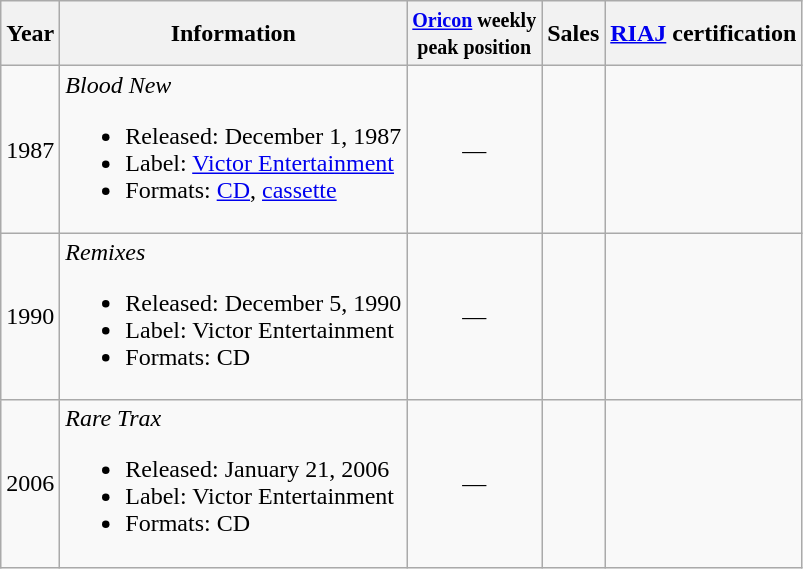<table class="wikitable">
<tr>
<th>Year</th>
<th>Information</th>
<th><small><a href='#'>Oricon</a> weekly<br>peak position</small></th>
<th>Sales<br></th>
<th><a href='#'>RIAJ</a> certification</th>
</tr>
<tr>
<td>1987</td>
<td><em>Blood New</em><br><ul><li>Released: December 1, 1987</li><li>Label: <a href='#'>Victor Entertainment</a></li><li>Formats: <a href='#'>CD</a>, <a href='#'>cassette</a></li></ul></td>
<td style="text-align:center;">—</td>
<td align="left"></td>
<td align="left"></td>
</tr>
<tr>
<td>1990</td>
<td><em>Remixes</em><br><ul><li>Released: December 5, 1990</li><li>Label: Victor Entertainment</li><li>Formats: CD</li></ul></td>
<td style="text-align:center;">—</td>
<td align="left"></td>
<td align="left"></td>
</tr>
<tr>
<td>2006</td>
<td><em>Rare Trax</em><br><ul><li>Released: January 21, 2006</li><li>Label: Victor Entertainment</li><li>Formats: CD</li></ul></td>
<td style="text-align:center;">—</td>
<td align="left"></td>
<td align="left"></td>
</tr>
</table>
